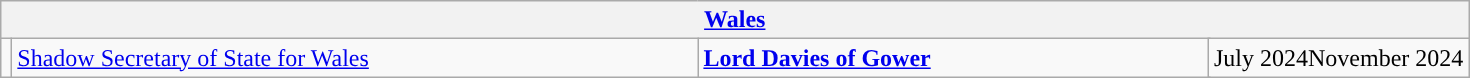<table class="wikitable">
<tr>
<th colspan="5"><a href='#'>Wales</a></th>
</tr>
<tr>
<td rowspan="2" style="background: "></td>
<td style="width: 450px;"><a href='#'>Shadow Secretary of State for Wales</a></td>
<td colspan="2" style="width: 333px;"><strong><a href='#'>Lord Davies of Gower</a></strong></td>
<td>July 2024November 2024</td>
</tr>
</table>
